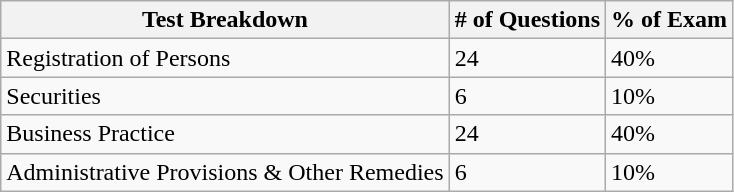<table class="wikitable">
<tr>
<th>Test Breakdown</th>
<th># of Questions</th>
<th>% of Exam</th>
</tr>
<tr>
<td>Registration of Persons</td>
<td>24</td>
<td>40%</td>
</tr>
<tr>
<td>Securities</td>
<td>6</td>
<td>10%</td>
</tr>
<tr>
<td>Business Practice</td>
<td>24</td>
<td>40%</td>
</tr>
<tr>
<td>Administrative Provisions & Other Remedies</td>
<td>6</td>
<td>10%</td>
</tr>
</table>
